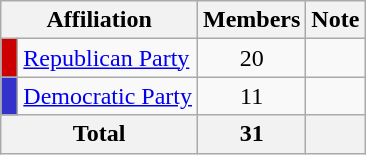<table class="wikitable">
<tr>
<th colspan="2" align="center" valign="bottom">Affiliation</th>
<th valign="bottom">Members</th>
<th valign="bottom">Note</th>
</tr>
<tr>
<td bgcolor="#CC0000"> </td>
<td><a href='#'>Republican Party</a></td>
<td align="center">20</td>
<td></td>
</tr>
<tr>
<td bgcolor="#3333CC"> </td>
<td><a href='#'>Democratic Party</a></td>
<td align="center">11</td>
<td></td>
</tr>
<tr>
<th colspan="2" align="center"><strong>Total</strong></th>
<th align="center"><strong>31</strong></th>
<th></th>
</tr>
</table>
